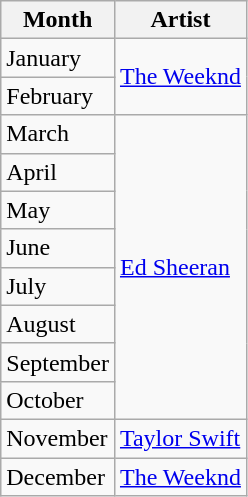<table class="wikitable sortable plainrowheaders">
<tr>
<th>Month</th>
<th>Artist</th>
</tr>
<tr>
<td>January</td>
<td rowspan="2"><a href='#'>The Weeknd</a></td>
</tr>
<tr>
<td>February</td>
</tr>
<tr>
<td>March</td>
<td rowspan="8"><a href='#'>Ed Sheeran</a></td>
</tr>
<tr>
<td>April</td>
</tr>
<tr>
<td>May</td>
</tr>
<tr>
<td>June</td>
</tr>
<tr>
<td>July</td>
</tr>
<tr>
<td>August</td>
</tr>
<tr>
<td>September</td>
</tr>
<tr>
<td>October</td>
</tr>
<tr>
<td>November</td>
<td><a href='#'>Taylor Swift</a></td>
</tr>
<tr>
<td>December</td>
<td><a href='#'>The Weeknd</a></td>
</tr>
</table>
